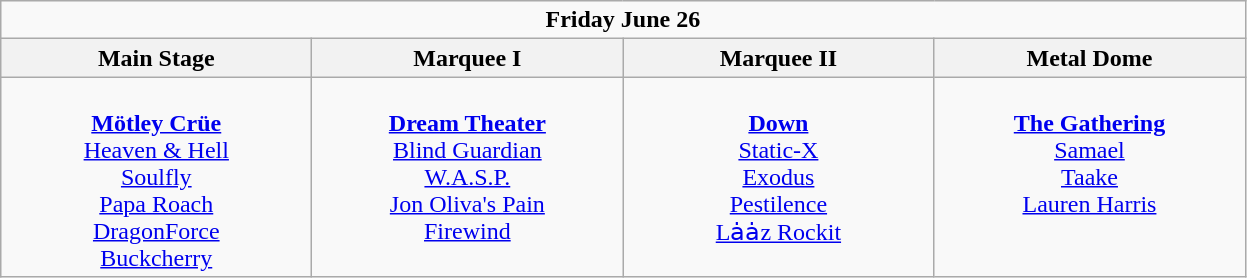<table class="wikitable">
<tr>
<td colspan="4" style="text-align:center;"><strong>Friday June 26</strong></td>
</tr>
<tr>
<th>Main Stage</th>
<th>Marquee I</th>
<th>Marquee II</th>
<th>Metal Dome</th>
</tr>
<tr>
<td style="text-align:center; vertical-align:top; width:200px;"><br><strong><a href='#'>Mötley Crüe</a></strong>
<br><a href='#'>Heaven & Hell</a>
<br><a href='#'>Soulfly</a>
<br><a href='#'>Papa Roach</a>
<br><a href='#'>DragonForce</a>
<br><a href='#'>Buckcherry</a></td>
<td style="text-align:center; vertical-align:top; width:200px;"><br><strong><a href='#'>Dream Theater</a></strong>
<br><a href='#'>Blind Guardian</a>
<br><a href='#'>W.A.S.P.</a>
<br><a href='#'>Jon Oliva's Pain</a>
<br><a href='#'>Firewind</a></td>
<td style="text-align:center; vertical-align:top; width:200px;"><br><strong><a href='#'>Down</a></strong>
<br><a href='#'>Static-X</a> 
<br><a href='#'>Exodus</a>
<br><a href='#'>Pestilence</a>
<br><a href='#'>Lȧȧz Rockit</a></td>
<td style="text-align:center; vertical-align:top; width:200px;"><br><strong><a href='#'>The Gathering</a></strong>
<br><a href='#'>Samael</a> 
<br><a href='#'>Taake</a> 
<br><a href='#'>Lauren Harris</a></td>
</tr>
</table>
